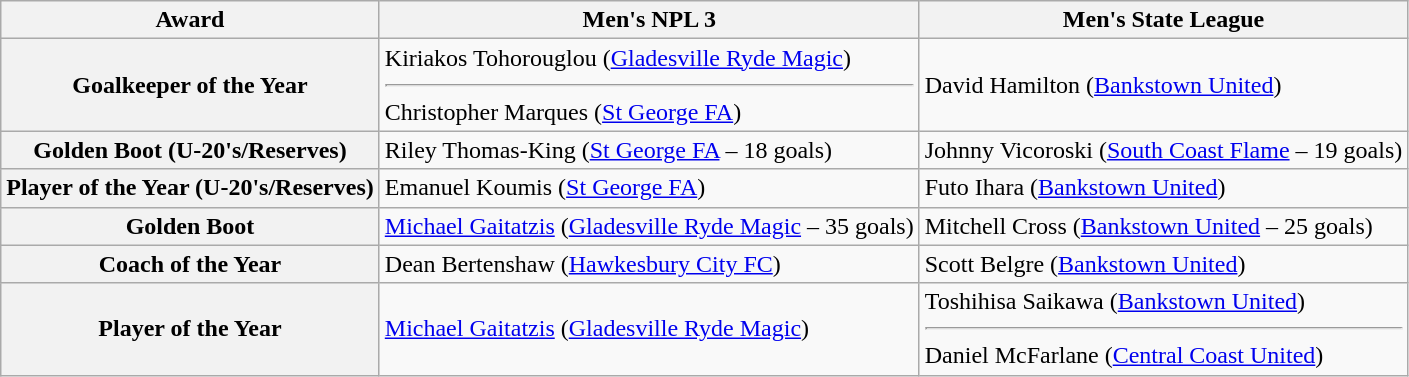<table class="wikitable">
<tr>
<th>Award</th>
<th>Men's NPL 3</th>
<th>Men's State League</th>
</tr>
<tr>
<th>Goalkeeper of the Year</th>
<td>Kiriakos Tohorouglou (<a href='#'>Gladesville Ryde Magic</a>)<hr>Christopher Marques (<a href='#'>St George FA</a>)</td>
<td>David Hamilton (<a href='#'>Bankstown United</a>)</td>
</tr>
<tr>
<th>Golden Boot (U-20's/Reserves)</th>
<td>Riley Thomas-King (<a href='#'>St George FA</a> – 18 goals)</td>
<td>Johnny Vicoroski (<a href='#'>South Coast Flame</a> – 19 goals)</td>
</tr>
<tr>
<th>Player of the Year (U-20's/Reserves)</th>
<td>Emanuel Koumis (<a href='#'>St George FA</a>)</td>
<td>Futo Ihara (<a href='#'>Bankstown United</a>)</td>
</tr>
<tr>
<th>Golden Boot</th>
<td><a href='#'>Michael Gaitatzis</a> (<a href='#'>Gladesville Ryde Magic</a> – 35 goals)</td>
<td>Mitchell Cross (<a href='#'>Bankstown United</a> – 25 goals)</td>
</tr>
<tr>
<th>Coach of the Year</th>
<td>Dean Bertenshaw (<a href='#'>Hawkesbury City FC</a>)</td>
<td>Scott Belgre (<a href='#'>Bankstown United</a>)</td>
</tr>
<tr>
<th>Player of the Year</th>
<td><a href='#'>Michael Gaitatzis</a> (<a href='#'>Gladesville Ryde Magic</a>)</td>
<td>Toshihisa Saikawa (<a href='#'>Bankstown United</a>)<hr> Daniel McFarlane (<a href='#'>Central Coast United</a>)</td>
</tr>
</table>
